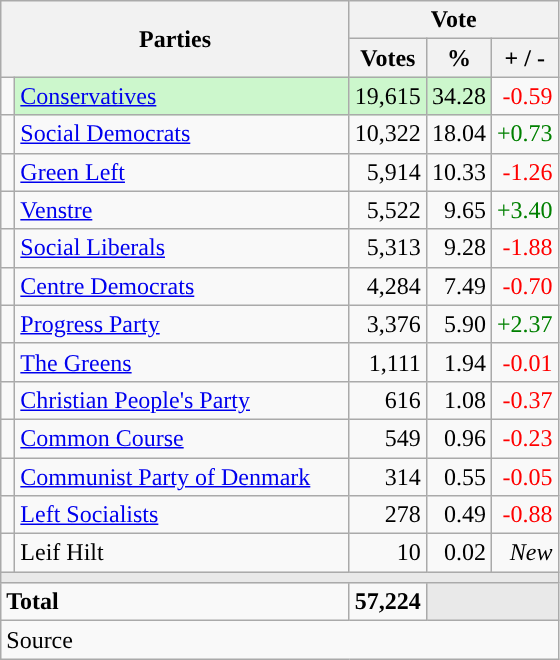<table class="wikitable" style="text-align:right;">
<tr>
<th style="text-align:centre;" rowspan="2" colspan="2" width="225">Parties</th>
<th colspan="3">Vote</th>
</tr>
<tr>
<th width="15">Votes</th>
<th width="15">%</th>
<th width="15">+ / -</th>
</tr>
<tr>
<td width="2" style="color:inherit;background:"></td>
<td bgcolor=#ccf7cc  align="left"><a href='#'>Conservatives</a></td>
<td bgcolor=#ccf7cc>19,615</td>
<td bgcolor=#ccf7cc>34.28</td>
<td style=color:red;>-0.59</td>
</tr>
<tr>
<td width="2" style="color:inherit;background:"></td>
<td align="left"><a href='#'>Social Democrats</a></td>
<td>10,322</td>
<td>18.04</td>
<td style=color:green;>+0.73</td>
</tr>
<tr>
<td width="2" style="color:inherit;background:"></td>
<td align="left"><a href='#'>Green Left</a></td>
<td>5,914</td>
<td>10.33</td>
<td style=color:red;>-1.26</td>
</tr>
<tr>
<td width="2" style="color:inherit;background:"></td>
<td align="left"><a href='#'>Venstre</a></td>
<td>5,522</td>
<td>9.65</td>
<td style=color:green;>+3.40</td>
</tr>
<tr>
<td width="2" style="color:inherit;background:"></td>
<td align="left"><a href='#'>Social Liberals</a></td>
<td>5,313</td>
<td>9.28</td>
<td style=color:red;>-1.88</td>
</tr>
<tr>
<td width="2" style="color:inherit;background:"></td>
<td align="left"><a href='#'>Centre Democrats</a></td>
<td>4,284</td>
<td>7.49</td>
<td style=color:red;>-0.70</td>
</tr>
<tr>
<td width="2" style="color:inherit;background:"></td>
<td align="left"><a href='#'>Progress Party</a></td>
<td>3,376</td>
<td>5.90</td>
<td style=color:green;>+2.37</td>
</tr>
<tr>
<td width="2" style="color:inherit;background:"></td>
<td align="left"><a href='#'>The Greens</a></td>
<td>1,111</td>
<td>1.94</td>
<td style=color:red;>-0.01</td>
</tr>
<tr>
<td width="2" style="color:inherit;background:"></td>
<td align="left"><a href='#'>Christian People's Party</a></td>
<td>616</td>
<td>1.08</td>
<td style=color:red;>-0.37</td>
</tr>
<tr>
<td width="2" style="color:inherit;background:"></td>
<td align="left"><a href='#'>Common Course</a></td>
<td>549</td>
<td>0.96</td>
<td style=color:red;>-0.23</td>
</tr>
<tr>
<td width="2" style="color:inherit;background:"></td>
<td align="left"><a href='#'>Communist Party of Denmark</a></td>
<td>314</td>
<td>0.55</td>
<td style=color:red;>-0.05</td>
</tr>
<tr>
<td width="2" style="color:inherit;background:"></td>
<td align="left"><a href='#'>Left Socialists</a></td>
<td>278</td>
<td>0.49</td>
<td style=color:red;>-0.88</td>
</tr>
<tr>
<td width="2" style="color:inherit;background:"></td>
<td align="left">Leif Hilt</td>
<td>10</td>
<td>0.02</td>
<td><em>New</em></td>
</tr>
<tr>
<td colspan="7" bgcolor="#E9E9E9"></td>
</tr>
<tr>
<td align="left" colspan="2"><strong>Total</strong></td>
<td><strong>57,224</strong></td>
<td bgcolor="#E9E9E9" colspan="2"></td>
</tr>
<tr>
<td align="left" colspan="6">Source</td>
</tr>
</table>
